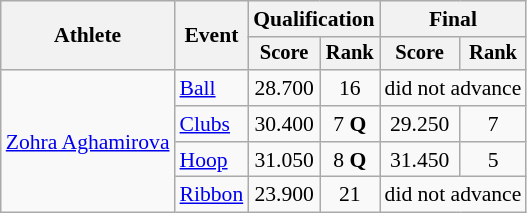<table class=wikitable style=font-size:90%;text-align:center>
<tr>
<th rowspan=2>Athlete</th>
<th rowspan=2>Event</th>
<th colspan=2>Qualification</th>
<th colspan=2>Final</th>
</tr>
<tr style=font-size:95%>
<th>Score</th>
<th>Rank</th>
<th>Score</th>
<th>Rank</th>
</tr>
<tr>
<td align=left rowspan=4><a href='#'>Zohra Aghamirova</a></td>
<td align=left><a href='#'>Ball</a></td>
<td>28.700</td>
<td>16</td>
<td colspan=2>did not advance</td>
</tr>
<tr>
<td align=left><a href='#'>Clubs</a></td>
<td>30.400</td>
<td>7 <strong>Q</strong></td>
<td>29.250</td>
<td>7</td>
</tr>
<tr>
<td align=left><a href='#'>Hoop</a></td>
<td>31.050</td>
<td>8 <strong>Q</strong></td>
<td>31.450</td>
<td>5</td>
</tr>
<tr>
<td align=left><a href='#'>Ribbon</a></td>
<td>23.900</td>
<td>21</td>
<td colspan=2>did not advance</td>
</tr>
</table>
